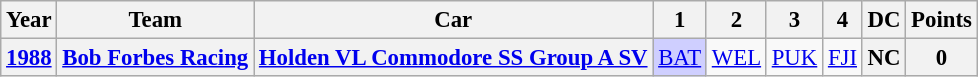<table class="wikitable" style="text-align:center; font-size:95%">
<tr>
<th>Year</th>
<th>Team</th>
<th>Car</th>
<th>1</th>
<th>2</th>
<th>3</th>
<th>4</th>
<th>DC</th>
<th>Points</th>
</tr>
<tr>
<th><a href='#'>1988</a></th>
<th> <a href='#'>Bob Forbes Racing</a></th>
<th><a href='#'>Holden VL Commodore SS Group A SV</a></th>
<td style="background:#cfcfff;"><a href='#'>BAT</a><br></td>
<td><a href='#'>WEL</a></td>
<td><a href='#'>PUK</a></td>
<td><a href='#'>FJI</a></td>
<th>NC</th>
<th>0</th>
</tr>
</table>
